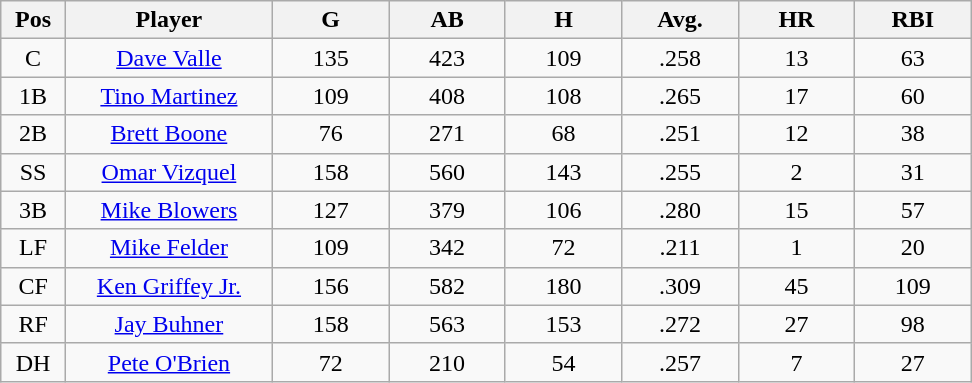<table class="wikitable sortable">
<tr>
<th bgcolor="#DDDDFF" width="5%">Pos</th>
<th bgcolor="#DDDDFF" width="16%">Player</th>
<th bgcolor="#DDDDFF" width="9%">G</th>
<th bgcolor="#DDDDFF" width="9%">AB</th>
<th bgcolor="#DDDDFF" width="9%">H</th>
<th bgcolor="#DDDDFF" width="9%">Avg.</th>
<th bgcolor="#DDDDFF" width="9%">HR</th>
<th bgcolor="#DDDDFF" width="9%">RBI</th>
</tr>
<tr align="center">
<td>C</td>
<td><a href='#'>Dave Valle</a></td>
<td>135</td>
<td>423</td>
<td>109</td>
<td>.258</td>
<td>13</td>
<td>63</td>
</tr>
<tr align="center">
<td>1B</td>
<td><a href='#'>Tino Martinez</a></td>
<td>109</td>
<td>408</td>
<td>108</td>
<td>.265</td>
<td>17</td>
<td>60</td>
</tr>
<tr align="center">
<td>2B</td>
<td><a href='#'>Brett Boone</a></td>
<td>76</td>
<td>271</td>
<td>68</td>
<td>.251</td>
<td>12</td>
<td>38</td>
</tr>
<tr align="center">
<td>SS</td>
<td><a href='#'>Omar Vizquel</a></td>
<td>158</td>
<td>560</td>
<td>143</td>
<td>.255</td>
<td>2</td>
<td>31</td>
</tr>
<tr align="center">
<td>3B</td>
<td><a href='#'>Mike Blowers</a></td>
<td>127</td>
<td>379</td>
<td>106</td>
<td>.280</td>
<td>15</td>
<td>57</td>
</tr>
<tr align="center">
<td>LF</td>
<td><a href='#'>Mike Felder</a></td>
<td>109</td>
<td>342</td>
<td>72</td>
<td>.211</td>
<td>1</td>
<td>20</td>
</tr>
<tr align="center">
<td>CF</td>
<td><a href='#'>Ken Griffey Jr.</a></td>
<td>156</td>
<td>582</td>
<td>180</td>
<td>.309</td>
<td>45</td>
<td>109</td>
</tr>
<tr align="center">
<td>RF</td>
<td><a href='#'>Jay Buhner</a></td>
<td>158</td>
<td>563</td>
<td>153</td>
<td>.272</td>
<td>27</td>
<td>98</td>
</tr>
<tr align="center">
<td>DH</td>
<td><a href='#'>Pete O'Brien</a></td>
<td>72</td>
<td>210</td>
<td>54</td>
<td>.257</td>
<td>7</td>
<td>27</td>
</tr>
</table>
